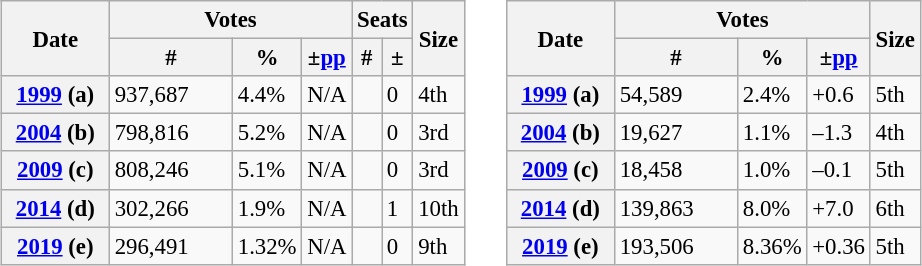<table>
<tr>
<td style="vertical-align:top"><br><table class="wikitable" style="font-size:95%;">
<tr>
<th width="65" rowspan="2">Date</th>
<th colspan="3">Votes</th>
<th colspan="2">Seats</th>
<th rowspan="2">Size</th>
</tr>
<tr>
<th width="75">#</th>
<th>%</th>
<th>±<a href='#'>pp</a></th>
<th>#</th>
<th>±</th>
</tr>
<tr>
<th><a href='#'>1999</a> (a)</th>
<td>937,687</td>
<td>4.4%</td>
<td>N/A</td>
<td style="text-align:center;"></td>
<td>0</td>
<td>4th</td>
</tr>
<tr>
<th><a href='#'>2004</a> (b)</th>
<td>798,816</td>
<td>5.2%</td>
<td>N/A</td>
<td style="text-align:center;"></td>
<td>0</td>
<td>3rd</td>
</tr>
<tr>
<th><a href='#'>2009</a> (c)</th>
<td>808,246</td>
<td>5.1%</td>
<td>N/A</td>
<td style="text-align:center;"></td>
<td>0</td>
<td>3rd</td>
</tr>
<tr>
<th><a href='#'>2014</a> (d)</th>
<td>302,266</td>
<td>1.9%</td>
<td>N/A</td>
<td style="text-align:center;"></td>
<td>1</td>
<td>10th</td>
</tr>
<tr>
<th><a href='#'>2019</a> (e)</th>
<td>296,491</td>
<td>1.32%</td>
<td>N/A</td>
<td style="text-align:center;"></td>
<td>0</td>
<td>9th</td>
</tr>
</table>
</td>
<td colwidth="1em"> </td>
<td style="vertical-align:top"><br><table class="wikitable" style="font-size:95%;">
<tr>
<th width="65" rowspan="2">Date</th>
<th colspan="3">Votes</th>
<th rowspan="2">Size</th>
</tr>
<tr>
<th width="75">#</th>
<th>%</th>
<th>±<a href='#'>pp</a></th>
</tr>
<tr>
<th><a href='#'>1999</a> (a)</th>
<td>54,589</td>
<td>2.4%</td>
<td>+0.6</td>
<td>5th</td>
</tr>
<tr>
<th><a href='#'>2004</a> (b)</th>
<td>19,627</td>
<td>1.1%</td>
<td>–1.3</td>
<td>4th</td>
</tr>
<tr>
<th><a href='#'>2009</a> (c)</th>
<td>18,458</td>
<td>1.0%</td>
<td>–0.1</td>
<td>5th</td>
</tr>
<tr>
<th><a href='#'>2014</a> (d)</th>
<td>139,863</td>
<td>8.0%</td>
<td>+7.0</td>
<td>6th</td>
</tr>
<tr>
<th><a href='#'>2019</a> (e)</th>
<td>193,506</td>
<td>8.36%</td>
<td>+0.36</td>
<td>5th</td>
</tr>
</table>
</td>
</tr>
</table>
